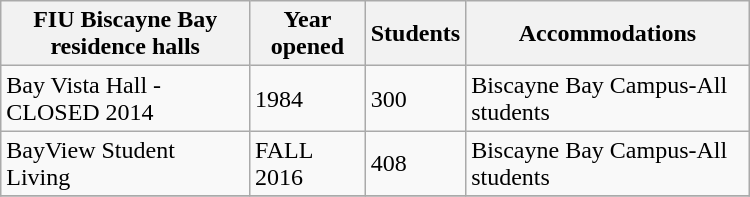<table class="wikitable"  style="width:500px; margin:10px">
<tr>
<th>FIU Biscayne Bay residence halls</th>
<th>Year opened</th>
<th>Students</th>
<th>Accommodations</th>
</tr>
<tr>
<td>Bay Vista Hall - CLOSED 2014 </td>
<td>1984</td>
<td>300</td>
<td>Biscayne Bay Campus-All students</td>
</tr>
<tr>
<td>BayView Student Living</td>
<td>FALL 2016</td>
<td>408</td>
<td>Biscayne Bay Campus-All students</td>
</tr>
<tr>
</tr>
</table>
